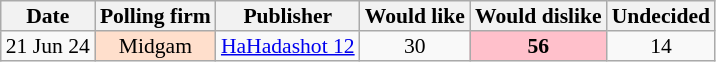<table class="wikitable sortable" style="text-align:center; font-size:90%; line-height:13px">
<tr>
<th>Date</th>
<th>Polling firm</th>
<th>Publisher</th>
<th>Would like</th>
<th>Would dislike</th>
<th>Undecided</th>
</tr>
<tr>
<td data-sort-value=2024-06-21>21 Jun 24</td>
<td style=background:#FFDFCC>Midgam</td>
<td><a href='#'>HaHadashot 12</a></td>
<td>30</td>
<td style=background:pink><strong>56</strong></td>
<td>14</td>
</tr>
</table>
